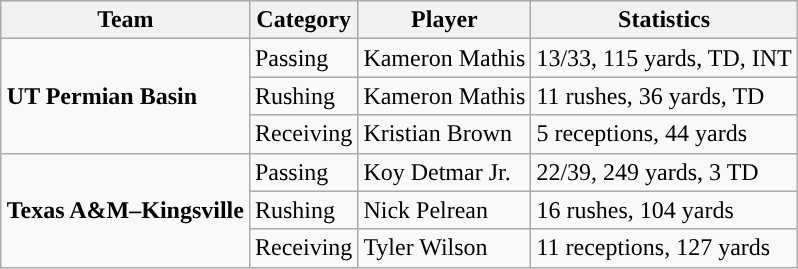<table class="wikitable" style="float: right;">
<tr>
<th>Team</th>
<th>Category</th>
<th>Player</th>
<th>Statistics</th>
</tr>
<tr>
<td rowspan=3><strong>UT Permian Basin</strong></td>
<td>Passing</td>
<td>Kameron Mathis</td>
<td>13/33, 115 yards, TD, INT</td>
</tr>
<tr>
<td>Rushing</td>
<td>Kameron Mathis</td>
<td>11 rushes, 36 yards, TD</td>
</tr>
<tr>
<td>Receiving</td>
<td>Kristian Brown</td>
<td>5 receptions, 44 yards</td>
</tr>
<tr>
<td rowspan=3><strong>Texas A&M–Kingsville</strong></td>
<td>Passing</td>
<td>Koy Detmar Jr.</td>
<td>22/39, 249 yards, 3 TD</td>
</tr>
<tr>
<td>Rushing</td>
<td>Nick Pelrean</td>
<td>16 rushes, 104 yards</td>
</tr>
<tr>
<td>Receiving</td>
<td>Tyler Wilson</td>
<td>11 receptions, 127 yards</td>
</tr>
</table>
